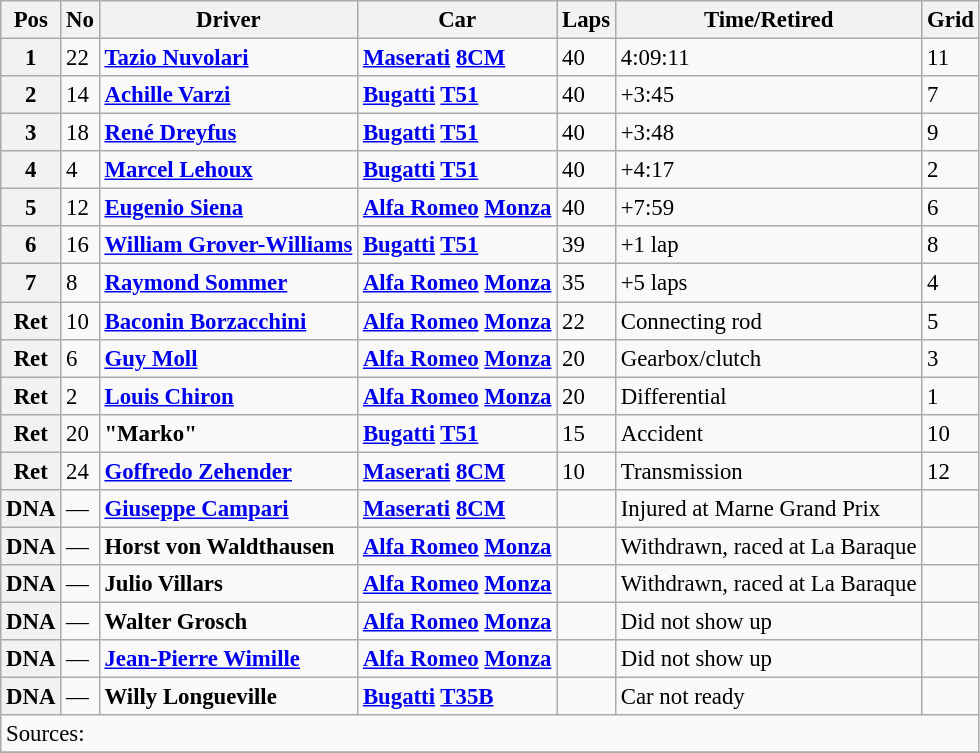<table class="wikitable" style="font-size: 95%;">
<tr>
<th>Pos</th>
<th>No</th>
<th>Driver</th>
<th>Car</th>
<th>Laps</th>
<th>Time/Retired</th>
<th>Grid</th>
</tr>
<tr>
<th>1</th>
<td>22</td>
<td> <strong><a href='#'>Tazio Nuvolari</a></strong></td>
<td><strong><a href='#'>Maserati</a> <a href='#'>8CM</a></strong></td>
<td>40</td>
<td>4:09:11</td>
<td>11</td>
</tr>
<tr>
<th>2</th>
<td>14</td>
<td> <strong><a href='#'>Achille Varzi</a></strong></td>
<td><strong><a href='#'>Bugatti</a> <a href='#'>T51</a></strong></td>
<td>40</td>
<td>+3:45</td>
<td>7</td>
</tr>
<tr>
<th>3</th>
<td>18</td>
<td> <strong><a href='#'>René Dreyfus</a></strong></td>
<td><strong><a href='#'>Bugatti</a> <a href='#'>T51</a></strong></td>
<td>40</td>
<td>+3:48</td>
<td>9</td>
</tr>
<tr>
<th>4</th>
<td>4</td>
<td> <strong><a href='#'>Marcel Lehoux</a></strong></td>
<td><strong><a href='#'>Bugatti</a> <a href='#'>T51</a></strong></td>
<td>40</td>
<td>+4:17</td>
<td>2</td>
</tr>
<tr>
<th>5</th>
<td>12</td>
<td> <strong><a href='#'>Eugenio Siena</a></strong></td>
<td><strong><a href='#'>Alfa Romeo</a> <a href='#'>Monza</a></strong></td>
<td>40</td>
<td>+7:59</td>
<td>6</td>
</tr>
<tr>
<th>6</th>
<td>16</td>
<td> <strong><a href='#'>William Grover-Williams</a></strong></td>
<td><strong><a href='#'>Bugatti</a> <a href='#'>T51</a></strong></td>
<td>39</td>
<td>+1 lap</td>
<td>8</td>
</tr>
<tr>
<th>7</th>
<td>8</td>
<td> <strong><a href='#'>Raymond Sommer</a></strong></td>
<td><strong><a href='#'>Alfa Romeo</a> <a href='#'>Monza</a></strong></td>
<td>35</td>
<td>+5 laps</td>
<td>4</td>
</tr>
<tr>
<th>Ret</th>
<td>10</td>
<td> <strong><a href='#'>Baconin Borzacchini</a></strong></td>
<td><strong><a href='#'>Alfa Romeo</a> <a href='#'>Monza</a></strong></td>
<td>22</td>
<td>Connecting rod</td>
<td>5</td>
</tr>
<tr>
<th>Ret</th>
<td>6</td>
<td> <strong><a href='#'>Guy Moll</a></strong></td>
<td><strong><a href='#'>Alfa Romeo</a> <a href='#'>Monza</a></strong></td>
<td>20</td>
<td>Gearbox/clutch</td>
<td>3</td>
</tr>
<tr>
<th>Ret</th>
<td>2</td>
<td> <strong><a href='#'>Louis Chiron</a></strong></td>
<td><strong><a href='#'>Alfa Romeo</a> <a href='#'>Monza</a></strong></td>
<td>20</td>
<td>Differential</td>
<td>1</td>
</tr>
<tr>
<th>Ret</th>
<td>20</td>
<td> <strong>"Marko"</strong></td>
<td><strong><a href='#'>Bugatti</a> <a href='#'>T51</a></strong></td>
<td>15</td>
<td>Accident</td>
<td>10</td>
</tr>
<tr>
<th>Ret</th>
<td>24</td>
<td> <strong><a href='#'>Goffredo Zehender</a></strong></td>
<td><strong><a href='#'>Maserati</a> <a href='#'>8CM</a></strong></td>
<td>10</td>
<td>Transmission</td>
<td>12</td>
</tr>
<tr>
<th>DNA</th>
<td>—</td>
<td> <strong><a href='#'>Giuseppe Campari</a></strong></td>
<td><strong><a href='#'>Maserati</a> <a href='#'>8CM</a></strong></td>
<td></td>
<td>Injured at Marne Grand Prix</td>
<td></td>
</tr>
<tr>
<th>DNA</th>
<td>—</td>
<td> <strong>Horst von Waldthausen</strong></td>
<td><strong><a href='#'>Alfa Romeo</a> <a href='#'>Monza</a></strong></td>
<td></td>
<td>Withdrawn, raced at La Baraque</td>
<td></td>
</tr>
<tr>
<th>DNA</th>
<td>—</td>
<td> <strong>Julio Villars</strong></td>
<td><strong><a href='#'>Alfa Romeo</a> <a href='#'>Monza</a></strong></td>
<td></td>
<td>Withdrawn, raced at La Baraque</td>
<td></td>
</tr>
<tr>
<th>DNA</th>
<td>—</td>
<td> <strong>Walter Grosch</strong></td>
<td><strong><a href='#'>Alfa Romeo</a> <a href='#'>Monza</a></strong></td>
<td></td>
<td>Did not show up</td>
<td></td>
</tr>
<tr>
<th>DNA</th>
<td>—</td>
<td> <strong><a href='#'>Jean-Pierre Wimille</a></strong></td>
<td><strong><a href='#'>Alfa Romeo</a> <a href='#'>Monza</a></strong></td>
<td></td>
<td>Did not show up</td>
<td></td>
</tr>
<tr>
<th>DNA</th>
<td>—</td>
<td> <strong>Willy Longueville</strong></td>
<td><strong><a href='#'>Bugatti</a> <a href='#'>T35B</a></strong></td>
<td></td>
<td>Car not ready</td>
<td></td>
</tr>
<tr>
<td colspan=7>Sources:</td>
</tr>
<tr>
</tr>
</table>
